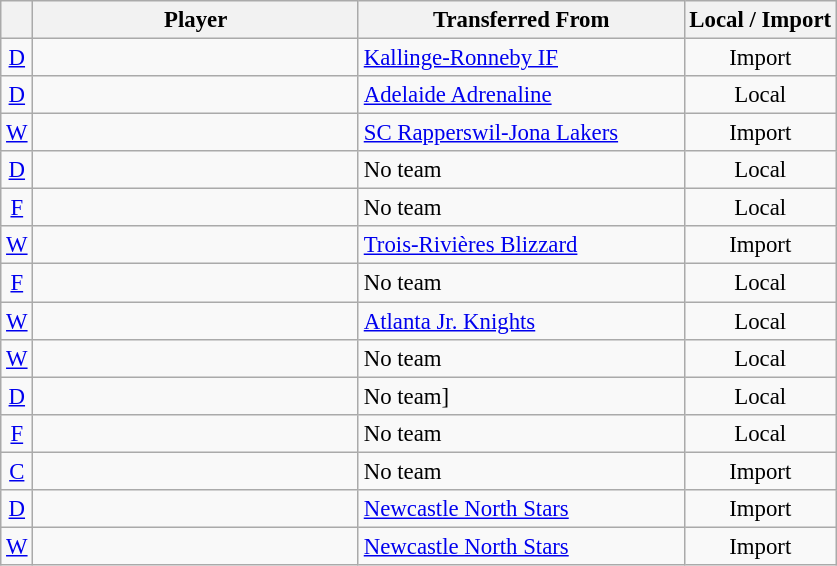<table class="wikitable plainrowheaders sortable" style="font-size:95%; text-align: center">
<tr>
<th></th>
<th scope="col" style="width:210px;">Player</th>
<th scope="col" style="width:210px;">Transferred From</th>
<th>Local / Import</th>
</tr>
<tr>
<td><a href='#'>D</a></td>
<td align="left"> </td>
<td align="left"> <a href='#'>Kallinge-Ronneby IF</a></td>
<td>Import</td>
</tr>
<tr>
<td><a href='#'>D</a></td>
<td align="left"> </td>
<td align="left"> <a href='#'>Adelaide Adrenaline</a></td>
<td>Local</td>
</tr>
<tr>
<td><a href='#'>W</a></td>
<td align="left"> </td>
<td align="left"> <a href='#'>SC Rapperswil-Jona Lakers</a></td>
<td>Import</td>
</tr>
<tr>
<td><a href='#'>D</a></td>
<td align="left"> </td>
<td align="left">No team</td>
<td>Local</td>
</tr>
<tr>
<td><a href='#'>F</a></td>
<td align="left"> </td>
<td align="left">No team</td>
<td>Local</td>
</tr>
<tr>
<td><a href='#'>W</a></td>
<td align="left"> </td>
<td align="left"> <a href='#'>Trois-Rivières Blizzard</a></td>
<td>Import</td>
</tr>
<tr>
<td><a href='#'>F</a></td>
<td align="left"> </td>
<td align="left">No team</td>
<td>Local</td>
</tr>
<tr>
<td><a href='#'>W</a></td>
<td align="left"> </td>
<td align="left"> <a href='#'>Atlanta Jr. Knights</a></td>
<td>Local</td>
</tr>
<tr>
<td><a href='#'>W</a></td>
<td align="left"> </td>
<td align="left">No team</td>
<td>Local</td>
</tr>
<tr>
<td><a href='#'>D</a></td>
<td align="left"> </td>
<td align="left">No team]</td>
<td>Local</td>
</tr>
<tr>
<td><a href='#'>F</a></td>
<td align="left"> </td>
<td align="left">No team</td>
<td>Local</td>
</tr>
<tr>
<td><a href='#'>C</a></td>
<td align="left"> </td>
<td align="left">No team</td>
<td>Import</td>
</tr>
<tr>
<td><a href='#'>D</a></td>
<td align="left"> </td>
<td align="left"> <a href='#'>Newcastle North Stars</a></td>
<td>Import</td>
</tr>
<tr>
<td><a href='#'>W</a></td>
<td align="left"> </td>
<td align="left"> <a href='#'>Newcastle North Stars</a></td>
<td>Import</td>
</tr>
</table>
